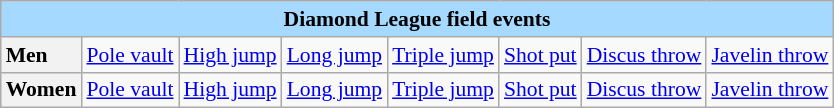<table class=wikitable style="font-size:90%; margin: 1em auto 1em auto">
<tr>
<td align="center" bgcolor="#a5d9ff" colspan="8"><strong>Diamond League field events</strong></td>
</tr>
<tr>
<td bgcolor="#f2f2f2"><strong>Men</strong></td>
<td><a href='#'>Pole vault</a></td>
<td><a href='#'>High jump</a></td>
<td><a href='#'>Long jump</a></td>
<td><a href='#'>Triple jump</a></td>
<td><a href='#'>Shot put</a></td>
<td><a href='#'>Discus throw</a></td>
<td><a href='#'>Javelin throw</a></td>
</tr>
<tr>
<td bgcolor="#f2f2f2"><strong>Women</strong></td>
<td><a href='#'>Pole vault</a></td>
<td><a href='#'>High jump</a></td>
<td><a href='#'>Long jump</a></td>
<td><a href='#'>Triple jump</a></td>
<td><a href='#'>Shot put</a></td>
<td><a href='#'>Discus throw</a></td>
<td><a href='#'>Javelin throw</a></td>
</tr>
</table>
